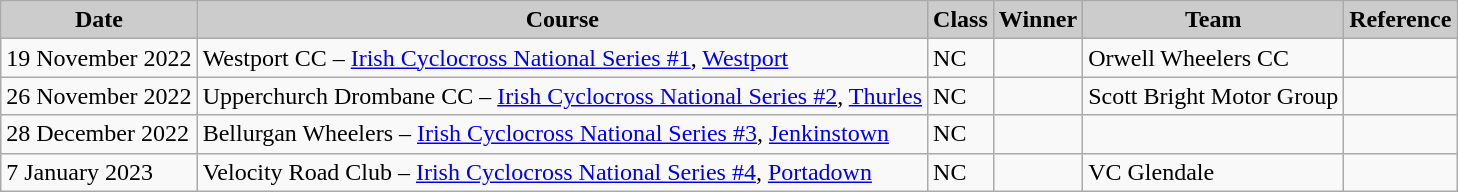<table class="wikitable sortable alternance ">
<tr>
<th scope="col" style="background-color:#CCCCCC;">Date</th>
<th scope="col" style="background-color:#CCCCCC;">Course</th>
<th scope="col" style="background-color:#CCCCCC;">Class</th>
<th scope="col" style="background-color:#CCCCCC;">Winner</th>
<th scope="col" style="background-color:#CCCCCC;">Team</th>
<th scope="col" style="background-color:#CCCCCC;">Reference</th>
</tr>
<tr>
<td>19 November 2022</td>
<td> Westport CC – <a href='#'>Irish Cyclocross National Series #1</a>, <a href='#'>Westport</a></td>
<td>NC</td>
<td></td>
<td>Orwell Wheelers CC</td>
<td></td>
</tr>
<tr>
<td>26 November 2022</td>
<td> Upperchurch Drombane CC – <a href='#'>Irish Cyclocross National Series #2</a>, <a href='#'>Thurles</a></td>
<td>NC</td>
<td></td>
<td>Scott Bright Motor Group</td>
<td></td>
</tr>
<tr>
<td>28 December 2022</td>
<td> Bellurgan Wheelers – <a href='#'>Irish Cyclocross National Series #3</a>, <a href='#'>Jenkinstown</a></td>
<td>NC</td>
<td></td>
<td></td>
<td></td>
</tr>
<tr>
<td>7 January 2023</td>
<td> Velocity Road Club – <a href='#'>Irish Cyclocross National Series #4</a>, <a href='#'>Portadown</a></td>
<td>NC</td>
<td></td>
<td>VC Glendale</td>
<td></td>
</tr>
</table>
